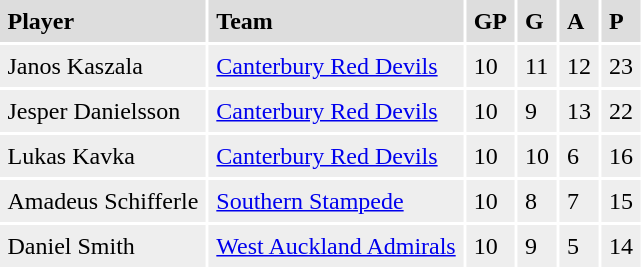<table cellpadding=5>
<tr bgcolor="#dddddd">
<td><strong>Player</strong></td>
<td><strong>Team</strong></td>
<td><strong>GP</strong></td>
<td><strong>G</strong></td>
<td><strong>A</strong></td>
<td><strong>P</strong></td>
</tr>
<tr bgcolor="#eeeeee">
<td>Janos Kaszala</td>
<td><a href='#'>Canterbury Red Devils</a></td>
<td>10</td>
<td>11</td>
<td>12</td>
<td>23</td>
</tr>
<tr bgcolor="#eeeeee">
<td>Jesper Danielsson</td>
<td><a href='#'>Canterbury Red Devils</a></td>
<td>10</td>
<td>9</td>
<td>13</td>
<td>22</td>
</tr>
<tr bgcolor="#eeeeee">
<td>Lukas Kavka</td>
<td><a href='#'>Canterbury Red Devils</a></td>
<td>10</td>
<td>10</td>
<td>6</td>
<td>16</td>
</tr>
<tr bgcolor="#eeeeee">
<td>Amadeus Schifferle</td>
<td><a href='#'>Southern Stampede</a></td>
<td>10</td>
<td>8</td>
<td>7</td>
<td>15</td>
</tr>
<tr bgcolor="#eeeeee">
<td>Daniel Smith</td>
<td><a href='#'>West Auckland Admirals</a></td>
<td>10</td>
<td>9</td>
<td>5</td>
<td>14</td>
</tr>
</table>
